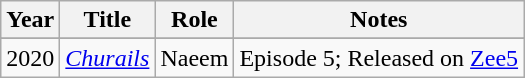<table class="wikitable">
<tr>
<th>Year</th>
<th>Title</th>
<th>Role</th>
<th>Notes</th>
</tr>
<tr>
</tr>
<tr>
<td>2020</td>
<td><em><a href='#'>Churails</a></em></td>
<td>Naeem</td>
<td>Episode 5; Released on <a href='#'>Zee5</a></td>
</tr>
</table>
